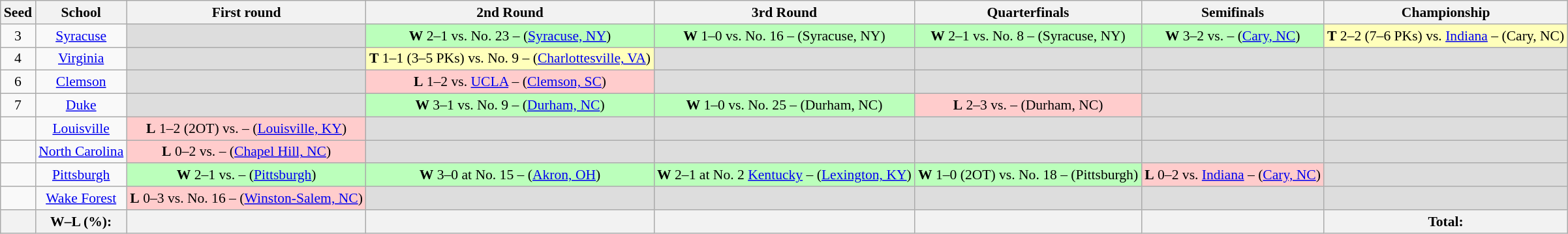<table class="sortable wikitable" style="white-space:nowrap; text-align:center;font-size:90%;">
<tr>
<th>Seed</th>
<th>School</th>
<th>First round</th>
<th>2nd Round</th>
<th>3rd Round</th>
<th>Quarterfinals</th>
<th>Semifinals</th>
<th>Championship</th>
</tr>
<tr>
<td>3</td>
<td><a href='#'>Syracuse</a></td>
<td bgcolor=#ddd></td>
<td style="background:#bfb;"><strong>W</strong> 2–1 vs. No. 23  – (<a href='#'>Syracuse, NY</a>)</td>
<td style="background:#bfb;"><strong>W</strong> 1–0 vs. No. 16  – (Syracuse, NY)</td>
<td style="background:#bfb;"><strong>W</strong> 2–1 vs. No. 8  – (Syracuse, NY)</td>
<td style="background:#bfb;"><strong>W</strong> 3–2 vs.  – (<a href='#'>Cary, NC</a>)</td>
<td style="background:#ffb;"><strong>T</strong> 2–2 (7–6 PKs) vs. <a href='#'>Indiana</a> – (Cary, NC)</td>
</tr>
<tr>
<td>4</td>
<td><a href='#'>Virginia</a></td>
<td bgcolor=#ddd></td>
<td style="background:#ffb;"><strong>T</strong> 1–1 (3–5 PKs) vs. No. 9  – (<a href='#'>Charlottesville, VA</a>)</td>
<td bgcolor=#ddd></td>
<td bgcolor=#ddd></td>
<td bgcolor=#ddd></td>
<td bgcolor=#ddd></td>
</tr>
<tr>
<td>6</td>
<td><a href='#'>Clemson</a></td>
<td bgcolor=#ddd></td>
<td style="background:#fcc;"><strong>L</strong> 1–2 vs. <a href='#'>UCLA</a> – (<a href='#'>Clemson, SC</a>)</td>
<td bgcolor=#ddd></td>
<td bgcolor=#ddd></td>
<td bgcolor=#ddd></td>
<td bgcolor=#ddd></td>
</tr>
<tr>
<td>7</td>
<td><a href='#'>Duke</a></td>
<td bgcolor=#ddd></td>
<td style="background:#bfb;"><strong>W</strong> 3–1 vs. No. 9  – (<a href='#'>Durham, NC</a>)</td>
<td style="background:#bfb;"><strong>W</strong> 1–0 vs. No. 25  – (Durham, NC)</td>
<td style="background:#fcc;"><strong>L</strong> 2–3 vs.  – (Durham, NC)</td>
<td bgcolor=#ddd></td>
<td bgcolor=#ddd></td>
</tr>
<tr>
<td></td>
<td><a href='#'>Louisville</a></td>
<td style="background:#fcc;"><strong>L</strong> 1–2 (2OT) vs.  – (<a href='#'>Louisville, KY</a>)</td>
<td bgcolor=#ddd></td>
<td bgcolor=#ddd></td>
<td bgcolor=#ddd></td>
<td bgcolor=#ddd></td>
<td bgcolor=#ddd></td>
</tr>
<tr>
<td></td>
<td><a href='#'>North Carolina</a></td>
<td style="background:#fcc;"><strong>L</strong> 0–2 vs.  – (<a href='#'>Chapel Hill, NC</a>)</td>
<td bgcolor=#ddd></td>
<td bgcolor=#ddd></td>
<td bgcolor=#ddd></td>
<td bgcolor=#ddd></td>
<td bgcolor=#ddd></td>
</tr>
<tr>
<td></td>
<td><a href='#'>Pittsburgh</a></td>
<td style="background:#bfb;"><strong>W</strong> 2–1 vs.  – (<a href='#'>Pittsburgh</a>)</td>
<td style="background:#bfb;"><strong>W</strong> 3–0 at No. 15  – (<a href='#'>Akron, OH</a>)</td>
<td style="background:#bfb;"><strong>W</strong> 2–1 at No. 2 <a href='#'>Kentucky</a> – (<a href='#'>Lexington, KY</a>)</td>
<td style="background:#bfb;"><strong>W</strong> 1–0 (2OT) vs. No. 18  – (Pittsburgh)</td>
<td style="background:#fcc;"><strong>L</strong> 0–2 vs. <a href='#'>Indiana</a> – (<a href='#'>Cary, NC</a>)</td>
<td bgcolor=#ddd></td>
</tr>
<tr>
<td></td>
<td><a href='#'>Wake Forest</a></td>
<td style="background:#fcc;"><strong>L</strong> 0–3 vs. No. 16  – (<a href='#'>Winston-Salem, NC</a>)</td>
<td bgcolor=#ddd></td>
<td bgcolor=#ddd></td>
<td bgcolor=#ddd></td>
<td bgcolor=#ddd></td>
<td bgcolor=#ddd></td>
</tr>
<tr>
<th></th>
<th>W–L (%):</th>
<th></th>
<th></th>
<th></th>
<th></th>
<th></th>
<th> Total: </th>
</tr>
</table>
